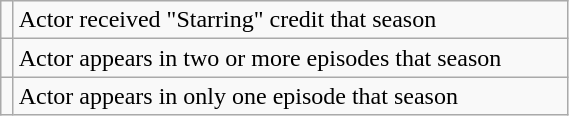<table class="wikitable plainrowheaders floatright" style="text-align: center;" width="30%">
<tr>
<td></td>
<td style="text-align: left">Actor received "Starring" credit that season</td>
</tr>
<tr>
<td></td>
<td style="text-align: left">Actor appears in two or more episodes that season</td>
</tr>
<tr>
<td></td>
<td style="text-align: left">Actor appears in only one episode that season</td>
</tr>
</table>
